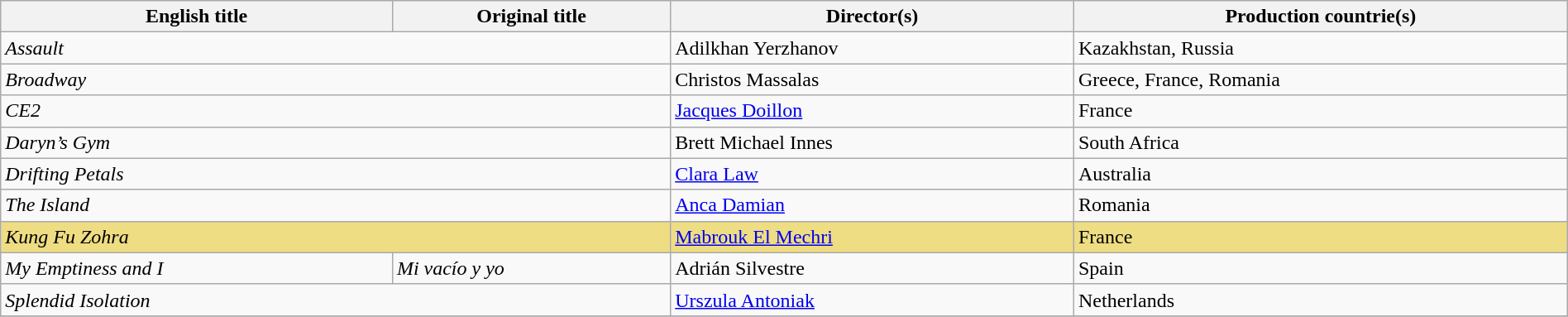<table class="sortable wikitable" style="width:100%; margin-bottom:4px" cellpadding="5">
<tr>
<th scope="col">English title</th>
<th scope="col">Original title</th>
<th scope="col">Director(s)</th>
<th scope="col">Production countrie(s)</th>
</tr>
<tr>
<td colspan="2"><em>Assault</em></td>
<td>Adilkhan Yerzhanov</td>
<td>Kazakhstan, Russia</td>
</tr>
<tr>
<td colspan="2"><em>Broadway</em></td>
<td>Christos Massalas</td>
<td>Greece, France, Romania</td>
</tr>
<tr>
<td colspan="2"><em>CE2</em></td>
<td><a href='#'>Jacques Doillon</a></td>
<td>France</td>
</tr>
<tr>
<td colspan="2"><em>Daryn’s Gym</em></td>
<td>Brett Michael Innes</td>
<td>South Africa</td>
</tr>
<tr>
<td colspan="2"><em>Drifting Petals</em></td>
<td><a href='#'>Clara Law</a></td>
<td>Australia</td>
</tr>
<tr>
<td colspan="2"><em>The Island</em></td>
<td><a href='#'>Anca Damian</a></td>
<td>Romania</td>
</tr>
<tr style="background:#eedd82;">
<td colspan="2"><em>Kung Fu Zohra</em></td>
<td><a href='#'>Mabrouk El Mechri</a></td>
<td>France</td>
</tr>
<tr>
<td><em>My Emptiness and I</em></td>
<td><em>Mi vacío y yo</em></td>
<td>Adrián Silvestre</td>
<td>Spain</td>
</tr>
<tr>
<td colspan="2"><em>Splendid Isolation</em></td>
<td><a href='#'>Urszula Antoniak</a></td>
<td>Netherlands</td>
</tr>
<tr>
</tr>
</table>
